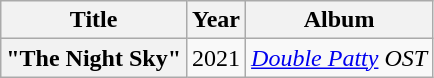<table class="wikitable plainrowheaders" style="text-align:center">
<tr>
<th scope="col">Title</th>
<th scope="col">Year</th>
<th>Album</th>
</tr>
<tr>
<th scope="row">"The Night Sky"</th>
<td>2021</td>
<td><em><a href='#'>Double Patty</a> OST</em></td>
</tr>
</table>
